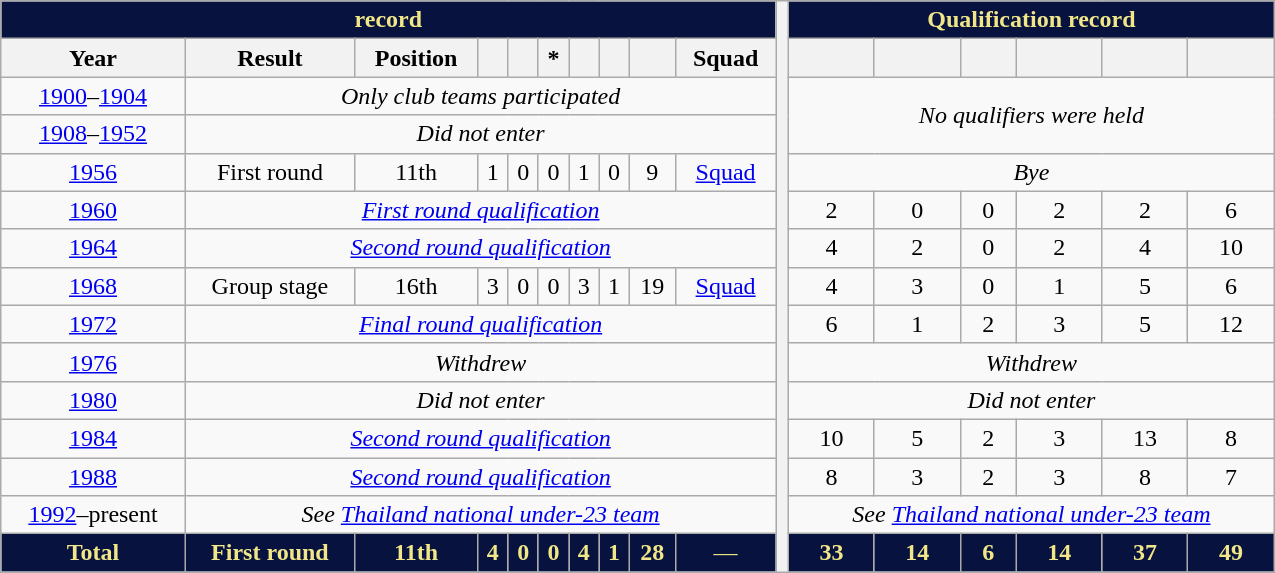<table class="wikitable" style="text-align: center;font-size:100%; width: 850px;">
<tr>
<th colspan=10 style="background: #07123F; color: #F1E788;"><a href='#'></a> record</th>
<th rowspan=15 style="width:1%;"></th>
<th colspan=7 style="background: #07123F; color: #F1E788;">Qualification record</th>
</tr>
<tr>
<th>Year</th>
<th>Result</th>
<th>Position</th>
<th></th>
<th></th>
<th>*</th>
<th></th>
<th></th>
<th></th>
<th>Squad</th>
<th></th>
<th></th>
<th></th>
<th></th>
<th></th>
<th></th>
</tr>
<tr>
<td><a href='#'>1900</a>–<a href='#'>1904</a></td>
<td colspan=9><em>Only club teams participated</em></td>
<td colspan=6 rowspan=2><em>No qualifiers were held</em></td>
</tr>
<tr>
<td><a href='#'>1908</a>–<a href='#'>1952</a></td>
<td colspan=9><em>Did not enter</em></td>
</tr>
<tr>
<td> <a href='#'>1956</a></td>
<td>First round</td>
<td>11th</td>
<td>1</td>
<td>0</td>
<td>0</td>
<td>1</td>
<td>0</td>
<td>9</td>
<td><a href='#'>Squad</a></td>
<td colspan=6><em>Bye</em></td>
</tr>
<tr>
<td> <a href='#'>1960</a></td>
<td colspan=9><em><a href='#'>First round qualification</a></em></td>
<td>2</td>
<td>0</td>
<td>0</td>
<td>2</td>
<td>2</td>
<td>6</td>
</tr>
<tr>
<td> <a href='#'>1964</a></td>
<td colspan=9><em><a href='#'>Second round qualification</a></em></td>
<td>4</td>
<td>2</td>
<td>0</td>
<td>2</td>
<td>4</td>
<td>10</td>
</tr>
<tr>
<td> <a href='#'>1968</a></td>
<td>Group stage</td>
<td>16th</td>
<td>3</td>
<td>0</td>
<td>0</td>
<td>3</td>
<td>1</td>
<td>19</td>
<td><a href='#'>Squad</a></td>
<td>4</td>
<td>3</td>
<td>0</td>
<td>1</td>
<td>5</td>
<td>6</td>
</tr>
<tr>
<td> <a href='#'>1972</a></td>
<td colspan=9><em><a href='#'>Final round qualification</a></em></td>
<td>6</td>
<td>1</td>
<td>2</td>
<td>3</td>
<td>5</td>
<td>12</td>
</tr>
<tr>
<td> <a href='#'>1976</a></td>
<td colspan=9><em>Withdrew</em></td>
<td colspan=6><em>Withdrew</em></td>
</tr>
<tr>
<td> <a href='#'>1980</a></td>
<td colspan=9><em>Did not enter</em></td>
<td colspan=6><em>Did not enter</em></td>
</tr>
<tr>
<td> <a href='#'>1984</a></td>
<td colspan=9><em><a href='#'>Second round qualification</a></em></td>
<td>10</td>
<td>5</td>
<td>2</td>
<td>3</td>
<td>13</td>
<td>8</td>
</tr>
<tr>
<td> <a href='#'>1988</a></td>
<td colspan=9><em><a href='#'>Second round qualification</a></em></td>
<td>8</td>
<td>3</td>
<td>2</td>
<td>3</td>
<td>8</td>
<td>7</td>
</tr>
<tr>
<td><a href='#'>1992</a>–present</td>
<td colspan=9><em>See <a href='#'>Thailand national under-23 team</a></em></td>
<td colspan=6><em>See <a href='#'>Thailand national under-23 team</a></em></td>
</tr>
<tr>
<td style="background: #07123F; color: #F1E788;"><strong>Total</strong></td>
<td style="background: #07123F; color: #F1E788;"><strong>First round</strong></td>
<td style="background: #07123F; color: #F1E788;"><strong>11th</strong></td>
<td style="background: #07123F; color: #F1E788;"><strong>4</strong></td>
<td style="background: #07123F; color: #F1E788;"><strong>0</strong></td>
<td style="background: #07123F; color: #F1E788;"><strong>0</strong></td>
<td style="background: #07123F; color: #F1E788;"><strong>4</strong></td>
<td style="background: #07123F; color: #F1E788;"><strong>1</strong></td>
<td style="background: #07123F; color: #F1E788;"><strong>28</strong></td>
<td style="background: #07123F; color: #F1E788;">—</td>
<td style="background: #07123F; color: #F1E788;"><strong>33</strong></td>
<td style="background: #07123F; color: #F1E788;"><strong>14</strong></td>
<td style="background: #07123F; color: #F1E788;"><strong>6</strong></td>
<td style="background: #07123F; color: #F1E788;"><strong>14</strong></td>
<td style="background: #07123F; color: #F1E788;"><strong>37</strong></td>
<td style="background: #07123F; color: #F1E788;"><strong>49</strong></td>
</tr>
</table>
